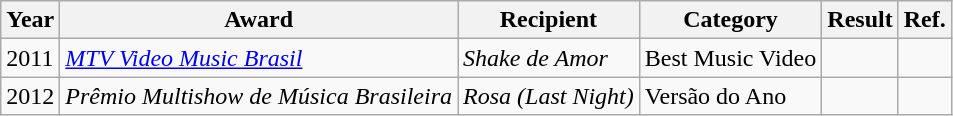<table class="wikitable">
<tr>
<th>Year</th>
<th>Award</th>
<th>Recipient</th>
<th>Category</th>
<th>Result</th>
<th>Ref.</th>
</tr>
<tr>
<td>2011</td>
<td><em><a href='#'>MTV Video Music Brasil</a></em></td>
<td><em>Shake de Amor</em></td>
<td>Best Music Video</td>
<td></td>
<td></td>
</tr>
<tr>
<td>2012</td>
<td><em>Prêmio Multishow de Música Brasileira</em></td>
<td><em>Rosa (Last Night)</em></td>
<td>Versão do Ano</td>
<td></td>
<td></td>
</tr>
</table>
